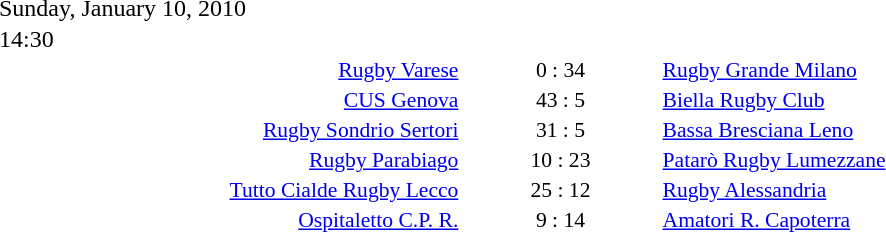<table style="width:70%;" cellspacing="1">
<tr>
<th width=35%></th>
<th width=15%></th>
<th></th>
</tr>
<tr>
<td>Sunday, January 10, 2010</td>
</tr>
<tr>
<td>14:30</td>
</tr>
<tr style=font-size:90%>
<td align=right><a href='#'>Rugby Varese</a></td>
<td align=center>0 : 34</td>
<td><a href='#'>Rugby Grande Milano</a></td>
</tr>
<tr style=font-size:90%>
<td align=right><a href='#'>CUS Genova</a></td>
<td align=center>43 : 5</td>
<td><a href='#'>Biella Rugby Club</a></td>
</tr>
<tr style=font-size:90%>
<td align=right><a href='#'>Rugby Sondrio Sertori</a></td>
<td align=center>31 : 5</td>
<td><a href='#'>Bassa Bresciana Leno</a></td>
</tr>
<tr style=font-size:90%>
<td align=right><a href='#'>Rugby Parabiago</a></td>
<td align=center>10 : 23</td>
<td><a href='#'>Patarò Rugby Lumezzane</a></td>
</tr>
<tr style=font-size:90%>
<td align=right><a href='#'>Tutto Cialde Rugby Lecco</a></td>
<td align=center>25 : 12</td>
<td><a href='#'>Rugby Alessandria</a></td>
</tr>
<tr style=font-size:90%>
<td align=right><a href='#'>Ospitaletto C.P. R.</a></td>
<td align=center>9 : 14</td>
<td><a href='#'>Amatori R. Capoterra</a></td>
</tr>
</table>
